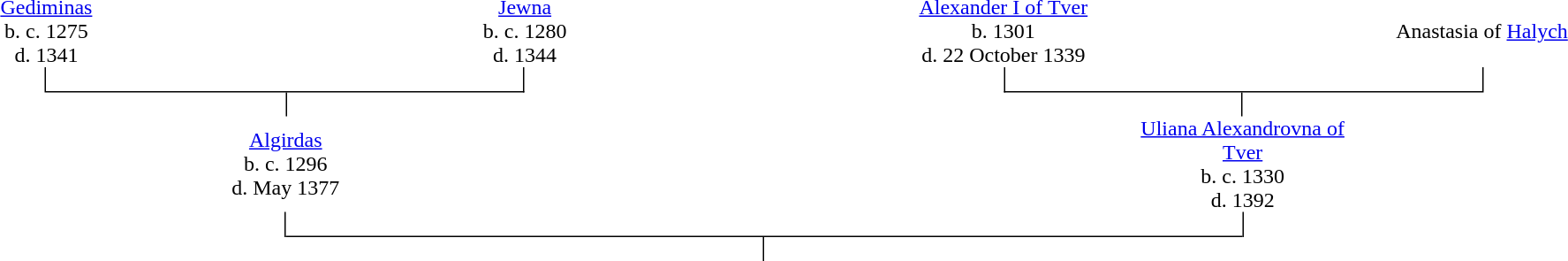<table width="100%" style="text-align:center; vertical-align:middle;" cellspacing="0" cellpadding="0">
<tr>
<td colspan="2"><a href='#'>Gediminas</a><br>b. c. 1275 <br>d. 1341</td>
<td colspan="2"></td>
<td colspan="2"><a href='#'>Jewna</a><br>b. c. 1280 <br>d. 1344</td>
<td colspan="2"></td>
<td colspan="2"><a href='#'>Alexander I of Tver</a><br>b. 1301 <br>d. 22 October 1339</td>
<td colspan="2"></td>
<td colspan="2">Anastasia of <a href='#'>Halych</a></td>
</tr>
<tr>
<td style="border-right:1px black solid;"> </td>
<td colspan="4" style="border-bottom:1px black solid; border-right:1px black solid;"> </td>
<td colspan="4" style=""> </td>
<td colspan="4" style="border-bottom:1px black solid; border-left:1px black solid;"> </td>
<td style="border-left:1px black solid;"> </td>
</tr>
<tr>
<td colspan="3"> </td>
<td colspan="8" style="border-left:1px black solid; border-right:1px black solid;"> </td>
<td colspan="3"> </td>
</tr>
<tr>
<td colspan="2"> </td>
<td colspan="2"><a href='#'>Algirdas</a><br>b. c. 1296 <br>d. May 1377</td>
<td colspan="6"></td>
<td colspan="2"><a href='#'>Uliana Alexandrovna of Tver</a><br>b. c. 1330 <br>d. 1392</td>
<td colspan="2"></td>
</tr>
<tr>
<td colspan="3" style="border-right:1px black solid;"> </td>
<td colspan="8" style="border-bottom:1px black solid;"> </td>
<td colspan="3" style="border-left:1px black solid;"> </td>
</tr>
<tr>
<td colspan="7" style="border-right:1px black solid;"> </td>
<td colspan="7"> </td>
</tr>
<tr>
<td width="7.14%"></td>
<td width="7.14%"></td>
<td width="7.14%"></td>
<td width="7.14%"></td>
<td width="7.14%"></td>
<td width="7.14%"></td>
<td width="7.14%"></td>
<td width="7.14%"></td>
<td width="7.14%"></td>
<td width="7.14%"></td>
<td width="7.14%"></td>
<td width="7.14%"></td>
<td width="7.14%"></td>
<td width="7.14%"></td>
</tr>
<tr>
</tr>
</table>
